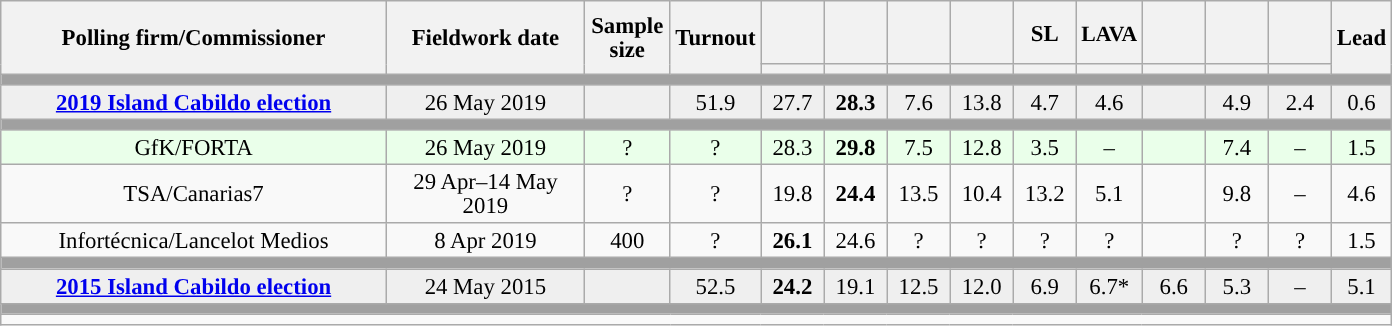<table class="wikitable collapsible collapsed" style="text-align:center; font-size:95%; line-height:16px;">
<tr style="height:42px;">
<th style="width:250px;" rowspan="2">Polling firm/Commissioner</th>
<th style="width:125px;" rowspan="2">Fieldwork date</th>
<th style="width:50px;" rowspan="2">Sample size</th>
<th style="width:45px;" rowspan="2">Turnout</th>
<th style="width:35px;"></th>
<th style="width:35px;"></th>
<th style="width:35px;"></th>
<th style="width:35px;"></th>
<th style="width:35px;">SL</th>
<th style="width:35px; font-size:95%;">LAVA</th>
<th style="width:35px;"></th>
<th style="width:35px;"></th>
<th style="width:35px;"></th>
<th style="width:30px;" rowspan="2">Lead</th>
</tr>
<tr>
<th style="color:inherit;background:"></th>
<th style="color:inherit;background:"></th>
<th style="color:inherit;background:"></th>
<th style="color:inherit;background:"></th>
<th style="color:inherit;background:"></th>
<th style="color:inherit;background:"></th>
<th style="color:inherit;background:"></th>
<th style="color:inherit;background:"></th>
<th style="color:inherit;background:"></th>
</tr>
<tr>
<td colspan="14" style="background:#A0A0A0"></td>
</tr>
<tr style="background:#EFEFEF;">
<td><strong><a href='#'>2019 Island Cabildo election</a></strong></td>
<td>26 May 2019</td>
<td></td>
<td>51.9</td>
<td>27.7<br></td>
<td><strong>28.3</strong><br></td>
<td>7.6<br></td>
<td>13.8<br></td>
<td>4.7<br></td>
<td>4.6<br></td>
<td></td>
<td>4.9<br></td>
<td>2.4<br></td>
<td style="background:">0.6</td>
</tr>
<tr>
<td colspan="14" style="background:#A0A0A0"></td>
</tr>
<tr style="background:#EAFFEA;">
<td>GfK/FORTA</td>
<td>26 May 2019</td>
<td>?</td>
<td>?</td>
<td>28.3<br></td>
<td><strong>29.8</strong><br></td>
<td>7.5<br></td>
<td>12.8<br></td>
<td>3.5<br></td>
<td>–</td>
<td></td>
<td>7.4<br></td>
<td>–</td>
<td style="background:">1.5</td>
</tr>
<tr>
<td>TSA/Canarias7</td>
<td>29 Apr–14 May 2019</td>
<td>?</td>
<td>?</td>
<td>19.8<br></td>
<td><strong>24.4</strong><br></td>
<td>13.5<br></td>
<td>10.4<br></td>
<td>13.2<br></td>
<td>5.1<br></td>
<td></td>
<td>9.8<br></td>
<td>–</td>
<td style="background:">4.6</td>
</tr>
<tr>
<td>Infortécnica/Lancelot Medios</td>
<td>8 Apr 2019</td>
<td>400</td>
<td>?</td>
<td><strong>26.1</strong><br></td>
<td>24.6<br></td>
<td>?<br></td>
<td>?<br></td>
<td>?<br></td>
<td>?<br></td>
<td></td>
<td>?<br></td>
<td>?<br></td>
<td style="background:">1.5</td>
</tr>
<tr>
<td colspan="14" style="background:#A0A0A0"></td>
</tr>
<tr style="background:#EFEFEF;">
<td><strong><a href='#'>2015 Island Cabildo election</a></strong></td>
<td>24 May 2015</td>
<td></td>
<td>52.5</td>
<td><strong>24.2</strong><br></td>
<td>19.1<br></td>
<td>12.5<br></td>
<td>12.0<br></td>
<td>6.9<br></td>
<td>6.7*<br></td>
<td>6.6<br></td>
<td>5.3<br></td>
<td>–</td>
<td style="background:">5.1</td>
</tr>
<tr>
<td colspan="14" style="background:#A0A0A0"></td>
</tr>
<tr>
<td align="left" colspan="14"></td>
</tr>
</table>
